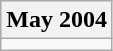<table class="wikitable">
<tr>
<th>May 2004</th>
</tr>
<tr>
<td></td>
</tr>
</table>
